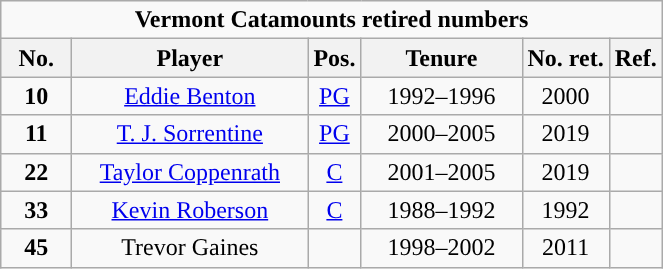<table class="wikitable sortable" style="text-align:center">
<tr>
<td colspan=6><strong>Vermont Catamounts retired numbers</strong></td>
</tr>
<tr>
<th width=40px>No.</th>
<th width=150px>Player</th>
<th width=px>Pos.</th>
<th width=100px>Tenure</th>
<th width=px>No. ret.</th>
<th width=px>Ref.</th>
</tr>
<tr>
<td><strong>10</strong></td>
<td><a href='#'>Eddie Benton</a></td>
<td><a href='#'>PG</a></td>
<td>1992–1996</td>
<td>2000</td>
<td></td>
</tr>
<tr>
<td><strong>11</strong></td>
<td><a href='#'>T. J. Sorrentine</a></td>
<td><a href='#'>PG</a></td>
<td>2000–2005</td>
<td>2019</td>
<td></td>
</tr>
<tr>
<td><strong>22</strong></td>
<td><a href='#'>Taylor Coppenrath</a></td>
<td><a href='#'>C</a></td>
<td>2001–2005</td>
<td>2019</td>
<td></td>
</tr>
<tr>
<td><strong>33</strong></td>
<td><a href='#'>Kevin Roberson</a></td>
<td><a href='#'>C</a></td>
<td>1988–1992</td>
<td>1992</td>
<td></td>
</tr>
<tr>
<td><strong>45</strong></td>
<td>Trevor Gaines </td>
<td></td>
<td>1998–2002</td>
<td>2011</td>
<td></td>
</tr>
</table>
